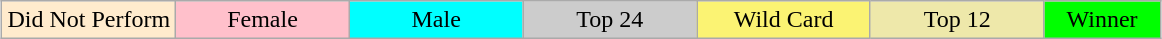<table class="wikitable" style="margin:1em auto; text-align:center;">
<tr>
<td style="background:#FFEBCD;" width="15%">Did Not Perform</td>
<td style="background:pink;" width="15%">Female</td>
<td style="background:cyan;" width="15%">Male</td>
<td style="background:#CCCCCC;" width="15%">Top 24</td>
<td style="background:#FBF373;" width="15%">Wild Card</td>
<td style="background:palegoldenrod;" width="15%">Top 12</td>
<td style="background:lime;" width="15%">Winner</td>
</tr>
</table>
